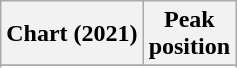<table class="wikitable sortable plainrowheaders" style="text-align:center">
<tr>
<th scope="col">Chart (2021)</th>
<th scope="col">Peak<br>position</th>
</tr>
<tr>
</tr>
<tr>
</tr>
<tr>
</tr>
</table>
